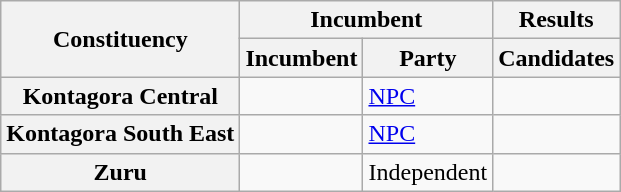<table class="wikitable sortable">
<tr>
<th rowspan="2">Constituency</th>
<th colspan="2">Incumbent</th>
<th>Results</th>
</tr>
<tr valign="bottom">
<th>Incumbent</th>
<th>Party</th>
<th>Candidates</th>
</tr>
<tr>
<th>Kontagora Central</th>
<td></td>
<td><a href='#'>NPC</a></td>
<td nowrap=""></td>
</tr>
<tr>
<th>Kontagora South East</th>
<td></td>
<td><a href='#'>NPC</a></td>
<td nowrap=""></td>
</tr>
<tr>
<th>Zuru</th>
<td></td>
<td>Independent</td>
<td nowrap=""></td>
</tr>
</table>
